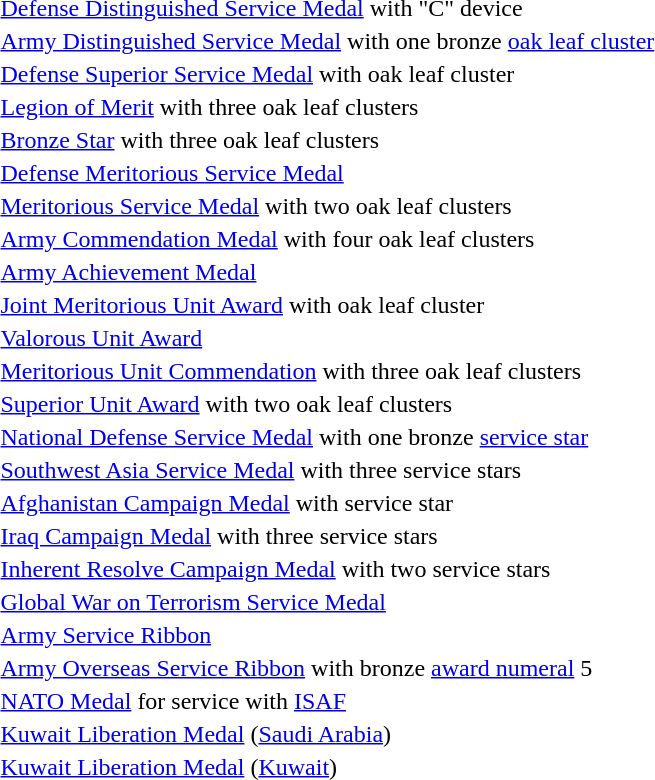<table>
<tr>
<td><span></span> <a href='#'>Defense Distinguished Service Medal</a> with "C" device</td>
</tr>
<tr>
<td> <a href='#'>Army Distinguished Service Medal</a> with one bronze <a href='#'>oak leaf cluster</a></td>
</tr>
<tr>
<td> <a href='#'>Defense Superior Service Medal</a> with oak leaf cluster</td>
</tr>
<tr>
<td><span></span><span></span><span></span> <a href='#'>Legion of Merit</a> with three oak leaf clusters</td>
</tr>
<tr>
<td><span></span><span></span><span></span> <a href='#'>Bronze Star</a> with three oak leaf clusters</td>
</tr>
<tr>
<td> <a href='#'>Defense Meritorious Service Medal</a></td>
</tr>
<tr>
<td><span></span><span></span> <a href='#'>Meritorious Service Medal</a> with two oak leaf clusters</td>
</tr>
<tr>
<td><span></span><span></span><span></span><span></span> <a href='#'>Army Commendation Medal</a> with four oak leaf clusters</td>
</tr>
<tr>
<td> <a href='#'>Army Achievement Medal</a></td>
</tr>
<tr>
<td> <a href='#'>Joint Meritorious Unit Award</a> with oak leaf cluster</td>
</tr>
<tr>
<td> <a href='#'>Valorous Unit Award</a></td>
</tr>
<tr>
<td><span></span><span></span><span></span> <a href='#'>Meritorious Unit Commendation</a> with three oak leaf clusters</td>
</tr>
<tr>
<td><span></span><span></span> <a href='#'>Superior Unit Award</a> with two oak leaf clusters</td>
</tr>
<tr>
<td> <a href='#'>National Defense Service Medal</a> with one bronze <a href='#'>service star</a></td>
</tr>
<tr>
<td><span></span><span></span><span></span> <a href='#'>Southwest Asia Service Medal</a> with three service stars</td>
</tr>
<tr>
<td> <a href='#'>Afghanistan Campaign Medal</a> with service star</td>
</tr>
<tr>
<td><span></span><span></span><span></span> <a href='#'>Iraq Campaign Medal</a> with three service stars</td>
</tr>
<tr>
<td><span></span><span></span> <a href='#'>Inherent Resolve Campaign Medal</a> with two service stars</td>
</tr>
<tr>
<td> <a href='#'>Global War on Terrorism Service Medal</a></td>
</tr>
<tr>
<td> <a href='#'>Army Service Ribbon</a></td>
</tr>
<tr>
<td><span></span> <a href='#'>Army Overseas Service Ribbon</a> with bronze <a href='#'>award numeral</a> 5</td>
</tr>
<tr>
<td> <a href='#'>NATO Medal</a> for service with <a href='#'>ISAF</a></td>
</tr>
<tr>
<td> <a href='#'>Kuwait Liberation Medal</a> (<a href='#'>Saudi Arabia</a>)</td>
</tr>
<tr>
<td> <a href='#'>Kuwait Liberation Medal</a> (<a href='#'>Kuwait</a>)</td>
</tr>
</table>
